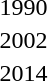<table>
<tr>
<td>1990</td>
<td></td>
<td></td>
<td><br></td>
</tr>
<tr>
<td rowspan=2>2002</td>
<td rowspan=2></td>
<td rowspan=2></td>
<td></td>
</tr>
<tr>
<td></td>
</tr>
<tr>
<td rowspan=2>2014<br></td>
<td rowspan=2></td>
<td rowspan=2></td>
<td></td>
</tr>
<tr>
<td></td>
</tr>
</table>
